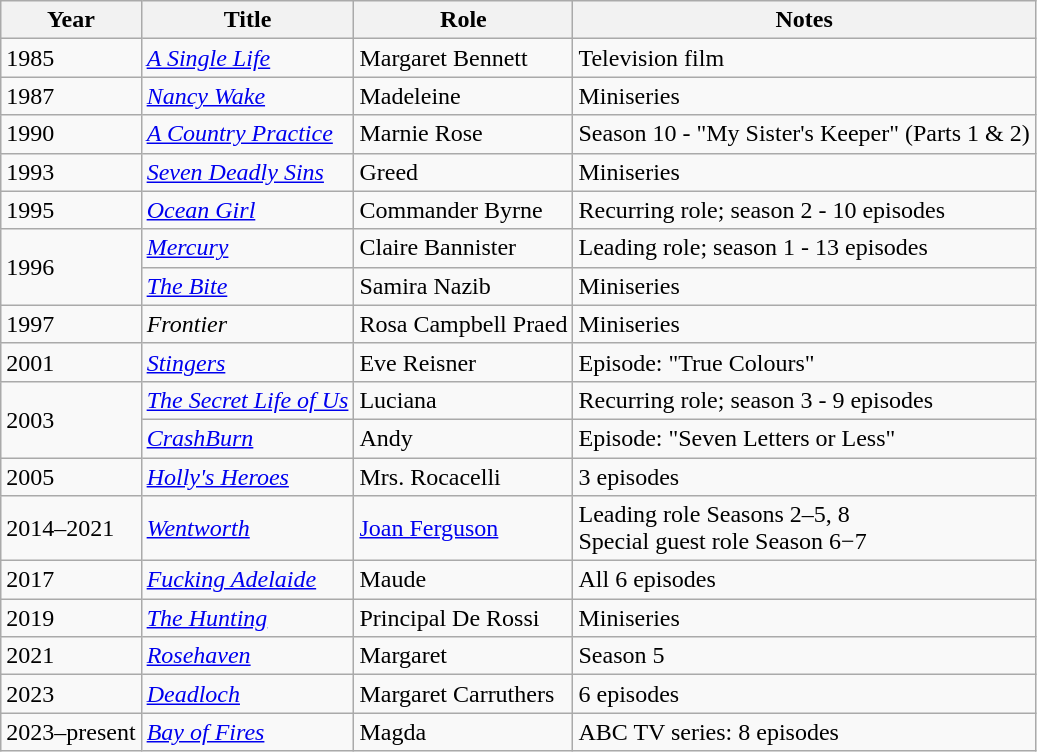<table class="wikitable sortable">
<tr>
<th>Year</th>
<th>Title</th>
<th>Role</th>
<th class="unsortable">Notes</th>
</tr>
<tr>
<td>1985</td>
<td data-sort-value="Single Life, A"><em><a href='#'>A Single Life</a></em></td>
<td>Margaret Bennett</td>
<td>Television film</td>
</tr>
<tr>
<td>1987</td>
<td><em><a href='#'>Nancy Wake</a></em></td>
<td>Madeleine</td>
<td>Miniseries</td>
</tr>
<tr>
<td>1990</td>
<td data-sort-value="Country Practice, A"><em><a href='#'>A Country Practice</a></em></td>
<td>Marnie Rose</td>
<td>Season 10 - "My Sister's Keeper" (Parts 1 & 2)</td>
</tr>
<tr>
<td>1993</td>
<td><em><a href='#'>Seven Deadly Sins</a></em></td>
<td>Greed</td>
<td>Miniseries</td>
</tr>
<tr>
<td>1995</td>
<td><em><a href='#'>Ocean Girl</a></em></td>
<td>Commander Byrne</td>
<td>Recurring role; season 2 - 10 episodes</td>
</tr>
<tr>
<td rowspan="2">1996</td>
<td><em><a href='#'>Mercury</a></em></td>
<td>Claire Bannister</td>
<td>Leading role; season 1 - 13 episodes</td>
</tr>
<tr>
<td data-sort-value="Bite, The"><em><a href='#'>The Bite</a></em></td>
<td>Samira Nazib</td>
<td>Miniseries</td>
</tr>
<tr>
<td>1997</td>
<td><em>Frontier</em></td>
<td>Rosa Campbell Praed</td>
<td>Miniseries</td>
</tr>
<tr>
<td>2001</td>
<td><em><a href='#'>Stingers</a></em></td>
<td>Eve Reisner</td>
<td>Episode: "True Colours"</td>
</tr>
<tr>
<td rowspan="2">2003</td>
<td data-sort-value="Secret Life of Us, The"><em><a href='#'>The Secret Life of Us</a></em></td>
<td>Luciana</td>
<td>Recurring role; season 3 - 9 episodes</td>
</tr>
<tr>
<td><em><a href='#'>CrashBurn</a></em></td>
<td>Andy</td>
<td>Episode: "Seven Letters or Less"</td>
</tr>
<tr>
<td>2005</td>
<td><em><a href='#'>Holly's Heroes</a></em></td>
<td>Mrs. Rocacelli</td>
<td>3 episodes</td>
</tr>
<tr>
<td>2014–2021</td>
<td><em><a href='#'>Wentworth</a></em></td>
<td><a href='#'>Joan Ferguson</a></td>
<td>Leading role Seasons 2–5, 8<br>Special guest role Season 6−7</td>
</tr>
<tr>
<td>2017</td>
<td><a href='#'><em>Fucking Adelaide</em></a></td>
<td>Maude</td>
<td>All 6 episodes</td>
</tr>
<tr>
<td>2019</td>
<td data-sort-value="Hunting, The"><em><a href='#'>The Hunting</a></em></td>
<td>Principal De Rossi</td>
<td>Miniseries</td>
</tr>
<tr>
<td>2021</td>
<td><em><a href='#'>Rosehaven</a></em></td>
<td>Margaret</td>
<td>Season 5</td>
</tr>
<tr>
<td>2023</td>
<td><em><a href='#'>Deadloch</a></em></td>
<td>Margaret Carruthers</td>
<td>6 episodes</td>
</tr>
<tr>
<td>2023–present</td>
<td><em><a href='#'>Bay of Fires</a></em></td>
<td>Magda</td>
<td>ABC TV series: 8 episodes</td>
</tr>
</table>
